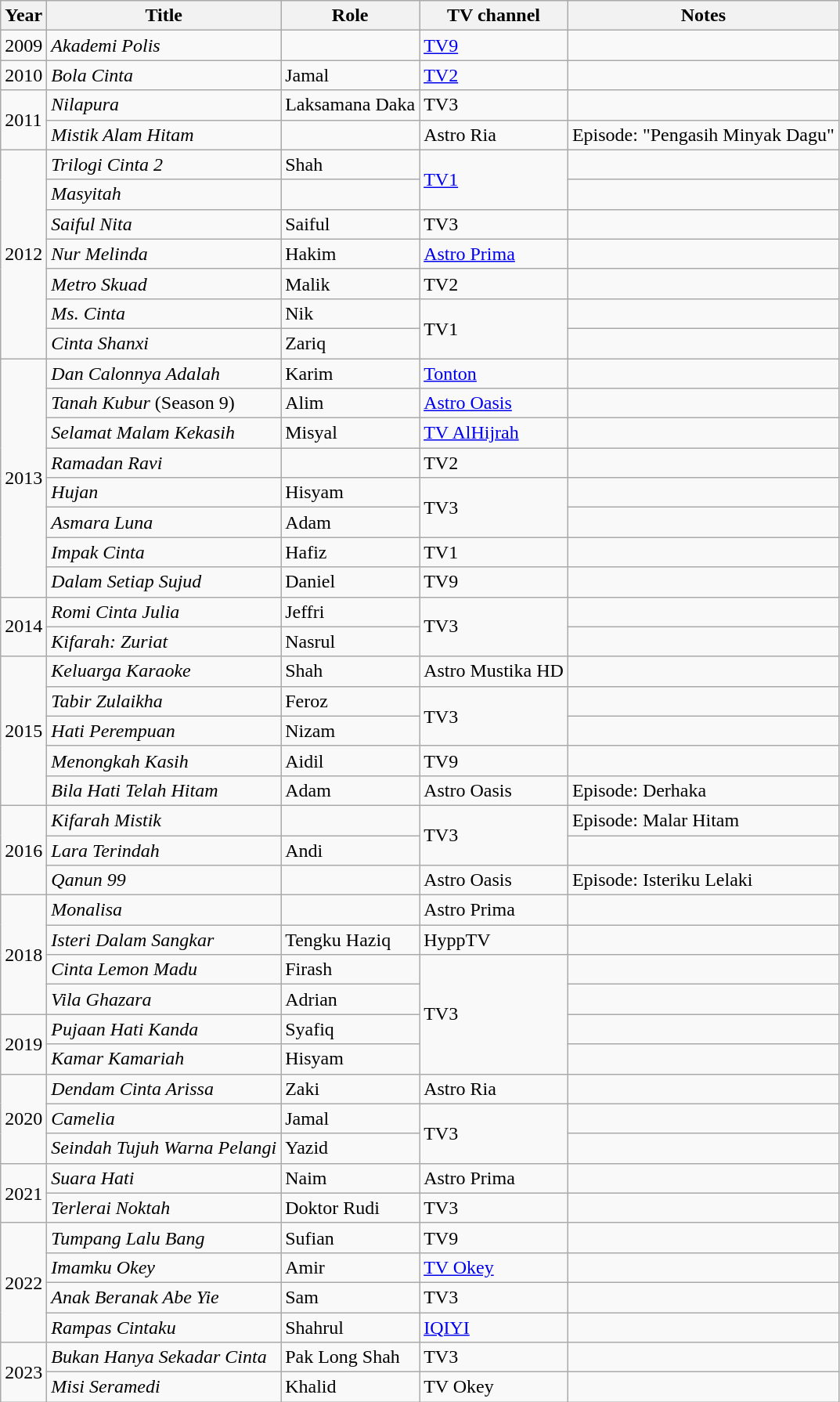<table class="wikitable">
<tr>
<th>Year</th>
<th>Title</th>
<th>Role</th>
<th>TV channel</th>
<th>Notes</th>
</tr>
<tr>
<td>2009</td>
<td><em>Akademi Polis</em></td>
<td></td>
<td><a href='#'>TV9</a></td>
<td></td>
</tr>
<tr>
<td>2010</td>
<td><em>Bola Cinta</em></td>
<td>Jamal</td>
<td><a href='#'>TV2</a></td>
<td></td>
</tr>
<tr>
<td rowspan="2">2011</td>
<td><em>Nilapura</em></td>
<td>Laksamana Daka</td>
<td>TV3</td>
<td></td>
</tr>
<tr>
<td><em>Mistik Alam Hitam</em></td>
<td></td>
<td>Astro Ria</td>
<td>Episode: "Pengasih Minyak Dagu"</td>
</tr>
<tr>
<td rowspan="7">2012</td>
<td><em>Trilogi Cinta 2</em></td>
<td>Shah</td>
<td rowspan="2"><a href='#'>TV1</a></td>
<td></td>
</tr>
<tr>
<td><em>Masyitah</em></td>
<td></td>
<td></td>
</tr>
<tr>
<td><em>Saiful Nita</em></td>
<td>Saiful</td>
<td>TV3</td>
<td></td>
</tr>
<tr>
<td><em>Nur Melinda</em></td>
<td>Hakim</td>
<td><a href='#'>Astro Prima</a></td>
<td></td>
</tr>
<tr>
<td><em>Metro Skuad</em></td>
<td>Malik</td>
<td>TV2</td>
<td></td>
</tr>
<tr>
<td><em>Ms. Cinta</em></td>
<td>Nik</td>
<td rowspan="2">TV1</td>
<td></td>
</tr>
<tr>
<td><em>Cinta Shanxi</em></td>
<td>Zariq</td>
<td></td>
</tr>
<tr>
<td rowspan="8">2013</td>
<td><em>Dan Calonnya Adalah</em></td>
<td>Karim</td>
<td><a href='#'>Tonton</a></td>
<td></td>
</tr>
<tr>
<td><em>Tanah Kubur</em> (Season 9)</td>
<td>Alim</td>
<td><a href='#'>Astro Oasis</a></td>
<td></td>
</tr>
<tr>
<td><em>Selamat Malam Kekasih</em></td>
<td>Misyal</td>
<td><a href='#'>TV AlHijrah</a></td>
<td></td>
</tr>
<tr>
<td><em>Ramadan Ravi</em></td>
<td></td>
<td>TV2</td>
<td></td>
</tr>
<tr>
<td><em>Hujan</em></td>
<td>Hisyam</td>
<td rowspan="2">TV3</td>
<td></td>
</tr>
<tr>
<td><em>Asmara Luna</em></td>
<td>Adam</td>
<td></td>
</tr>
<tr>
<td><em>Impak Cinta</em></td>
<td>Hafiz</td>
<td>TV1</td>
<td></td>
</tr>
<tr>
<td><em>Dalam Setiap Sujud</em></td>
<td>Daniel</td>
<td>TV9</td>
<td></td>
</tr>
<tr>
<td rowspan="2">2014</td>
<td><em>Romi Cinta Julia</em></td>
<td>Jeffri</td>
<td rowspan="2">TV3</td>
<td></td>
</tr>
<tr>
<td><em>Kifarah: Zuriat</em></td>
<td>Nasrul</td>
<td></td>
</tr>
<tr>
<td rowspan="5">2015</td>
<td><em>Keluarga Karaoke</em></td>
<td>Shah</td>
<td>Astro Mustika HD</td>
<td></td>
</tr>
<tr>
<td><em>Tabir Zulaikha</em></td>
<td>Feroz</td>
<td rowspan="2">TV3</td>
<td></td>
</tr>
<tr>
<td><em>Hati Perempuan</em></td>
<td>Nizam</td>
<td></td>
</tr>
<tr>
<td><em>Menongkah Kasih</em></td>
<td>Aidil</td>
<td>TV9</td>
<td></td>
</tr>
<tr>
<td><em>Bila Hati Telah Hitam</em></td>
<td>Adam</td>
<td>Astro Oasis</td>
<td>Episode: Derhaka</td>
</tr>
<tr>
<td rowspan="3">2016</td>
<td><em>Kifarah Mistik</em></td>
<td></td>
<td rowspan="2">TV3</td>
<td>Episode: Malar Hitam</td>
</tr>
<tr>
<td><em>Lara Terindah</em></td>
<td>Andi</td>
<td></td>
</tr>
<tr>
<td><em>Qanun 99</em></td>
<td></td>
<td>Astro Oasis</td>
<td>Episode: Isteriku Lelaki</td>
</tr>
<tr>
<td rowspan="4">2018</td>
<td><em>Monalisa</em></td>
<td></td>
<td>Astro Prima</td>
<td></td>
</tr>
<tr>
<td><em>Isteri Dalam Sangkar</em></td>
<td>Tengku Haziq</td>
<td>HyppTV</td>
<td></td>
</tr>
<tr>
<td><em>Cinta Lemon Madu</em></td>
<td>Firash</td>
<td rowspan="4">TV3</td>
<td></td>
</tr>
<tr>
<td><em>Vila Ghazara</em></td>
<td>Adrian</td>
<td></td>
</tr>
<tr>
<td rowspan="2">2019</td>
<td><em>Pujaan Hati Kanda</em></td>
<td>Syafiq</td>
<td></td>
</tr>
<tr>
<td><em>Kamar Kamariah</em></td>
<td>Hisyam</td>
<td></td>
</tr>
<tr>
<td rowspan="3">2020</td>
<td><em>Dendam Cinta Arissa</em></td>
<td>Zaki</td>
<td>Astro Ria</td>
<td></td>
</tr>
<tr>
<td><em>Camelia</em></td>
<td>Jamal</td>
<td rowspan="2">TV3</td>
<td></td>
</tr>
<tr>
<td><em>Seindah Tujuh Warna Pelangi</em></td>
<td>Yazid</td>
<td></td>
</tr>
<tr>
<td rowspan="2">2021</td>
<td><em>Suara Hati</em></td>
<td>Naim</td>
<td>Astro Prima</td>
<td></td>
</tr>
<tr>
<td><em>Terlerai Noktah</em></td>
<td>Doktor Rudi</td>
<td>TV3</td>
<td></td>
</tr>
<tr>
<td rowspan="4">2022</td>
<td><em>Tumpang Lalu Bang</em></td>
<td>Sufian</td>
<td>TV9</td>
<td></td>
</tr>
<tr>
<td><em>Imamku Okey</em></td>
<td>Amir</td>
<td><a href='#'>TV Okey</a></td>
<td></td>
</tr>
<tr>
<td><em>Anak Beranak Abe Yie</em></td>
<td>Sam</td>
<td>TV3</td>
<td></td>
</tr>
<tr>
<td><em>Rampas Cintaku</em></td>
<td>Shahrul</td>
<td><a href='#'>IQIYI</a></td>
<td></td>
</tr>
<tr>
<td rowspan="2">2023</td>
<td><em>Bukan Hanya Sekadar Cinta</em></td>
<td>Pak Long Shah</td>
<td>TV3</td>
<td></td>
</tr>
<tr>
<td><em>Misi Seramedi</em></td>
<td>Khalid</td>
<td>TV Okey</td>
<td></td>
</tr>
</table>
